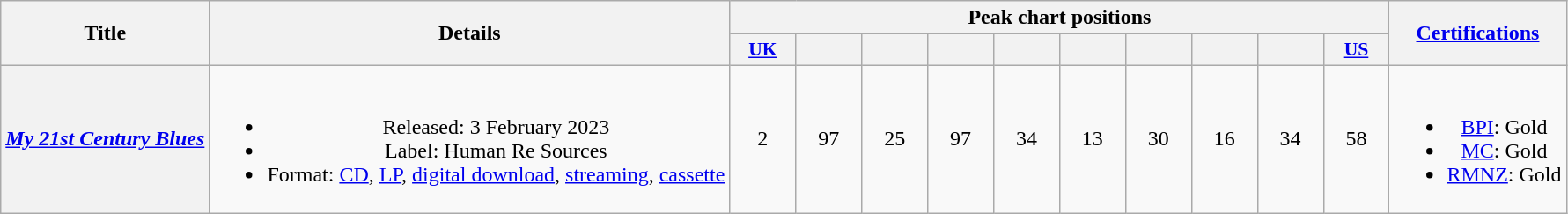<table class="wikitable plainrowheaders" style="text-align:center;">
<tr>
<th scope="col" rowspan="2">Title</th>
<th scope="col" rowspan="2">Details</th>
<th scope="col" colspan="10">Peak chart positions</th>
<th scope="col" rowspan="2"><a href='#'>Certifications</a></th>
</tr>
<tr>
<th scope="col" style="width:3em;font-size:90%;"><a href='#'>UK</a><br></th>
<th scope="col" style="width:3em;font-size:90%;"><a href='#'></a><br></th>
<th scope="col" style="width:3em;font-size:90%;"><a href='#'></a><br></th>
<th scope="col" style="width:3em;font-size:90%;"><a href='#'></a><br></th>
<th scope="col" style="width:3em;font-size:90%;"><a href='#'></a><br></th>
<th scope="col" style="width:3em;font-size:90%;"><a href='#'></a><br></th>
<th scope="col" style="width:3em;font-size:90%;"><a href='#'></a><br></th>
<th scope="col" style="width:3em;font-size:90%;"><a href='#'></a><br></th>
<th scope="col" style="width:3em;font-size:90%;"><a href='#'></a><br></th>
<th scope="col" style="width:3em;font-size:90%;"><a href='#'>US</a><br></th>
</tr>
<tr>
<th scope="row"><em><a href='#'>My 21st Century Blues</a></em></th>
<td><br><ul><li>Released: 3 February 2023</li><li>Label: Human Re Sources</li><li>Format: <a href='#'>CD</a>, <a href='#'>LP</a>, <a href='#'>digital download</a>, <a href='#'>streaming</a>, <a href='#'>cassette</a></li></ul></td>
<td>2</td>
<td>97</td>
<td>25</td>
<td>97</td>
<td>34</td>
<td>13</td>
<td>30</td>
<td>16</td>
<td>34</td>
<td>58</td>
<td><br><ul><li><a href='#'>BPI</a>: Gold</li><li><a href='#'>MC</a>: Gold</li><li><a href='#'>RMNZ</a>: Gold</li></ul></td>
</tr>
</table>
